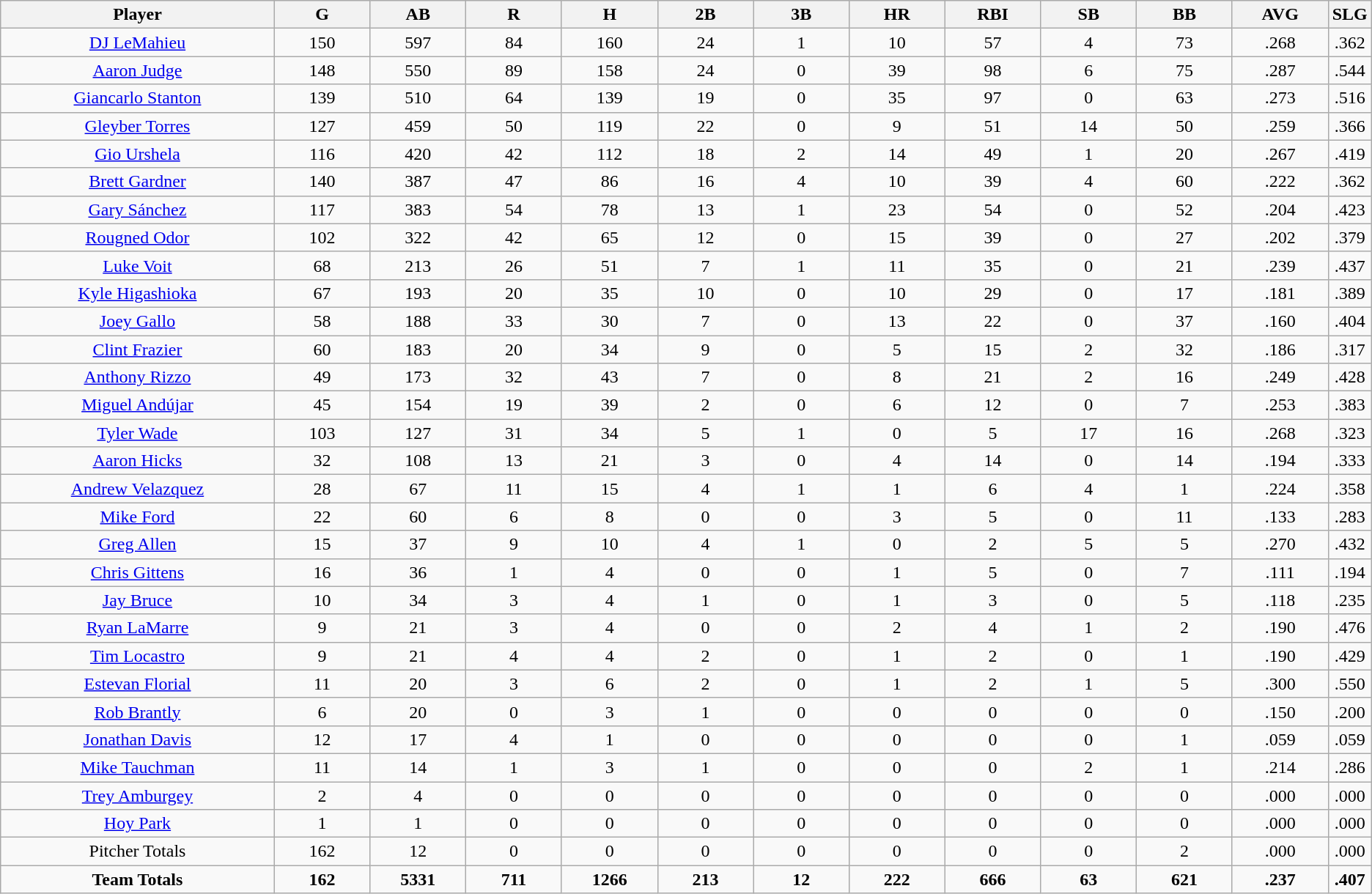<table class=wikitable style="text-align:center">
<tr>
<th bgcolor=#DDDDFF; width="20%">Player</th>
<th bgcolor=#DDDDFF; width="7%">G</th>
<th bgcolor=#DDDDFF; width="7%">AB</th>
<th bgcolor=#DDDDFF; width="7%">R</th>
<th bgcolor=#DDDDFF; width="7%">H</th>
<th bgcolor=#DDDDFF; width="7%">2B</th>
<th bgcolor=#DDDDFF; width="7%">3B</th>
<th bgcolor=#DDDDFF; width="7%">HR</th>
<th bgcolor=#DDDDFF; width="7%">RBI</th>
<th bgcolor=#DDDDFF; width="7%">SB</th>
<th bgcolor=#DDDDFF; width="7%">BB</th>
<th bgcolor=#DDDDFF; width="7%">AVG</th>
<th bgcolor=#DDDDFF; width="7%">SLG</th>
</tr>
<tr>
<td><a href='#'>DJ LeMahieu</a></td>
<td>150</td>
<td>597</td>
<td>84</td>
<td>160</td>
<td>24</td>
<td>1</td>
<td>10</td>
<td>57</td>
<td>4</td>
<td>73</td>
<td>.268</td>
<td>.362</td>
</tr>
<tr>
<td><a href='#'>Aaron Judge</a></td>
<td>148</td>
<td>550</td>
<td>89</td>
<td>158</td>
<td>24</td>
<td>0</td>
<td>39</td>
<td>98</td>
<td>6</td>
<td>75</td>
<td>.287</td>
<td>.544</td>
</tr>
<tr>
<td><a href='#'>Giancarlo Stanton</a></td>
<td>139</td>
<td>510</td>
<td>64</td>
<td>139</td>
<td>19</td>
<td>0</td>
<td>35</td>
<td>97</td>
<td>0</td>
<td>63</td>
<td>.273</td>
<td>.516</td>
</tr>
<tr>
<td><a href='#'>Gleyber Torres</a></td>
<td>127</td>
<td>459</td>
<td>50</td>
<td>119</td>
<td>22</td>
<td>0</td>
<td>9</td>
<td>51</td>
<td>14</td>
<td>50</td>
<td>.259</td>
<td>.366</td>
</tr>
<tr>
<td><a href='#'>Gio Urshela</a></td>
<td>116</td>
<td>420</td>
<td>42</td>
<td>112</td>
<td>18</td>
<td>2</td>
<td>14</td>
<td>49</td>
<td>1</td>
<td>20</td>
<td>.267</td>
<td>.419</td>
</tr>
<tr>
<td><a href='#'>Brett Gardner</a></td>
<td>140</td>
<td>387</td>
<td>47</td>
<td>86</td>
<td>16</td>
<td>4</td>
<td>10</td>
<td>39</td>
<td>4</td>
<td>60</td>
<td>.222</td>
<td>.362</td>
</tr>
<tr>
<td><a href='#'>Gary Sánchez</a></td>
<td>117</td>
<td>383</td>
<td>54</td>
<td>78</td>
<td>13</td>
<td>1</td>
<td>23</td>
<td>54</td>
<td>0</td>
<td>52</td>
<td>.204</td>
<td>.423</td>
</tr>
<tr>
<td><a href='#'>Rougned Odor</a></td>
<td>102</td>
<td>322</td>
<td>42</td>
<td>65</td>
<td>12</td>
<td>0</td>
<td>15</td>
<td>39</td>
<td>0</td>
<td>27</td>
<td>.202</td>
<td>.379</td>
</tr>
<tr>
<td><a href='#'>Luke Voit</a></td>
<td>68</td>
<td>213</td>
<td>26</td>
<td>51</td>
<td>7</td>
<td>1</td>
<td>11</td>
<td>35</td>
<td>0</td>
<td>21</td>
<td>.239</td>
<td>.437</td>
</tr>
<tr>
<td><a href='#'>Kyle Higashioka</a></td>
<td>67</td>
<td>193</td>
<td>20</td>
<td>35</td>
<td>10</td>
<td>0</td>
<td>10</td>
<td>29</td>
<td>0</td>
<td>17</td>
<td>.181</td>
<td>.389</td>
</tr>
<tr>
<td><a href='#'>Joey Gallo</a></td>
<td>58</td>
<td>188</td>
<td>33</td>
<td>30</td>
<td>7</td>
<td>0</td>
<td>13</td>
<td>22</td>
<td>0</td>
<td>37</td>
<td>.160</td>
<td>.404</td>
</tr>
<tr>
<td><a href='#'>Clint Frazier</a></td>
<td>60</td>
<td>183</td>
<td>20</td>
<td>34</td>
<td>9</td>
<td>0</td>
<td>5</td>
<td>15</td>
<td>2</td>
<td>32</td>
<td>.186</td>
<td>.317</td>
</tr>
<tr>
<td><a href='#'>Anthony Rizzo</a></td>
<td>49</td>
<td>173</td>
<td>32</td>
<td>43</td>
<td>7</td>
<td>0</td>
<td>8</td>
<td>21</td>
<td>2</td>
<td>16</td>
<td>.249</td>
<td>.428</td>
</tr>
<tr>
<td><a href='#'>Miguel Andújar</a></td>
<td>45</td>
<td>154</td>
<td>19</td>
<td>39</td>
<td>2</td>
<td>0</td>
<td>6</td>
<td>12</td>
<td>0</td>
<td>7</td>
<td>.253</td>
<td>.383</td>
</tr>
<tr>
<td><a href='#'>Tyler Wade</a></td>
<td>103</td>
<td>127</td>
<td>31</td>
<td>34</td>
<td>5</td>
<td>1</td>
<td>0</td>
<td>5</td>
<td>17</td>
<td>16</td>
<td>.268</td>
<td>.323</td>
</tr>
<tr>
<td><a href='#'>Aaron Hicks</a></td>
<td>32</td>
<td>108</td>
<td>13</td>
<td>21</td>
<td>3</td>
<td>0</td>
<td>4</td>
<td>14</td>
<td>0</td>
<td>14</td>
<td>.194</td>
<td>.333</td>
</tr>
<tr>
<td><a href='#'>Andrew Velazquez</a></td>
<td>28</td>
<td>67</td>
<td>11</td>
<td>15</td>
<td>4</td>
<td>1</td>
<td>1</td>
<td>6</td>
<td>4</td>
<td>1</td>
<td>.224</td>
<td>.358</td>
</tr>
<tr>
<td><a href='#'>Mike Ford</a></td>
<td>22</td>
<td>60</td>
<td>6</td>
<td>8</td>
<td>0</td>
<td>0</td>
<td>3</td>
<td>5</td>
<td>0</td>
<td>11</td>
<td>.133</td>
<td>.283</td>
</tr>
<tr>
<td><a href='#'>Greg Allen</a></td>
<td>15</td>
<td>37</td>
<td>9</td>
<td>10</td>
<td>4</td>
<td>1</td>
<td>0</td>
<td>2</td>
<td>5</td>
<td>5</td>
<td>.270</td>
<td>.432</td>
</tr>
<tr>
<td><a href='#'>Chris Gittens</a></td>
<td>16</td>
<td>36</td>
<td>1</td>
<td>4</td>
<td>0</td>
<td>0</td>
<td>1</td>
<td>5</td>
<td>0</td>
<td>7</td>
<td>.111</td>
<td>.194</td>
</tr>
<tr>
<td><a href='#'>Jay Bruce</a></td>
<td>10</td>
<td>34</td>
<td>3</td>
<td>4</td>
<td>1</td>
<td>0</td>
<td>1</td>
<td>3</td>
<td>0</td>
<td>5</td>
<td>.118</td>
<td>.235</td>
</tr>
<tr>
<td><a href='#'>Ryan LaMarre</a></td>
<td>9</td>
<td>21</td>
<td>3</td>
<td>4</td>
<td>0</td>
<td>0</td>
<td>2</td>
<td>4</td>
<td>1</td>
<td>2</td>
<td>.190</td>
<td>.476</td>
</tr>
<tr>
<td><a href='#'>Tim Locastro</a></td>
<td>9</td>
<td>21</td>
<td>4</td>
<td>4</td>
<td>2</td>
<td>0</td>
<td>1</td>
<td>2</td>
<td>0</td>
<td>1</td>
<td>.190</td>
<td>.429</td>
</tr>
<tr>
<td><a href='#'>Estevan Florial</a></td>
<td>11</td>
<td>20</td>
<td>3</td>
<td>6</td>
<td>2</td>
<td>0</td>
<td>1</td>
<td>2</td>
<td>1</td>
<td>5</td>
<td>.300</td>
<td>.550</td>
</tr>
<tr>
<td><a href='#'>Rob Brantly</a></td>
<td>6</td>
<td>20</td>
<td>0</td>
<td>3</td>
<td>1</td>
<td>0</td>
<td>0</td>
<td>0</td>
<td>0</td>
<td>0</td>
<td>.150</td>
<td>.200</td>
</tr>
<tr>
<td><a href='#'>Jonathan Davis</a></td>
<td>12</td>
<td>17</td>
<td>4</td>
<td>1</td>
<td>0</td>
<td>0</td>
<td>0</td>
<td>0</td>
<td>0</td>
<td>1</td>
<td>.059</td>
<td>.059</td>
</tr>
<tr>
<td><a href='#'>Mike Tauchman</a></td>
<td>11</td>
<td>14</td>
<td>1</td>
<td>3</td>
<td>1</td>
<td>0</td>
<td>0</td>
<td>0</td>
<td>2</td>
<td>1</td>
<td>.214</td>
<td>.286</td>
</tr>
<tr>
<td><a href='#'>Trey Amburgey</a></td>
<td>2</td>
<td>4</td>
<td>0</td>
<td>0</td>
<td>0</td>
<td>0</td>
<td>0</td>
<td>0</td>
<td>0</td>
<td>0</td>
<td>.000</td>
<td>.000</td>
</tr>
<tr>
<td><a href='#'>Hoy Park</a></td>
<td>1</td>
<td>1</td>
<td>0</td>
<td>0</td>
<td>0</td>
<td>0</td>
<td>0</td>
<td>0</td>
<td>0</td>
<td>0</td>
<td>.000</td>
<td>.000</td>
</tr>
<tr>
<td>Pitcher Totals</td>
<td>162</td>
<td>12</td>
<td>0</td>
<td>0</td>
<td>0</td>
<td>0</td>
<td>0</td>
<td>0</td>
<td>0</td>
<td>2</td>
<td>.000</td>
<td>.000</td>
</tr>
<tr>
<td><strong>Team Totals</strong></td>
<td><strong>162</strong></td>
<td><strong>5331</strong></td>
<td><strong>711</strong></td>
<td><strong>1266</strong></td>
<td><strong>213</strong></td>
<td><strong>12</strong></td>
<td><strong>222</strong></td>
<td><strong>666</strong></td>
<td><strong>63</strong></td>
<td><strong>621</strong></td>
<td><strong>.237</strong></td>
<td><strong>.407</strong></td>
</tr>
</table>
